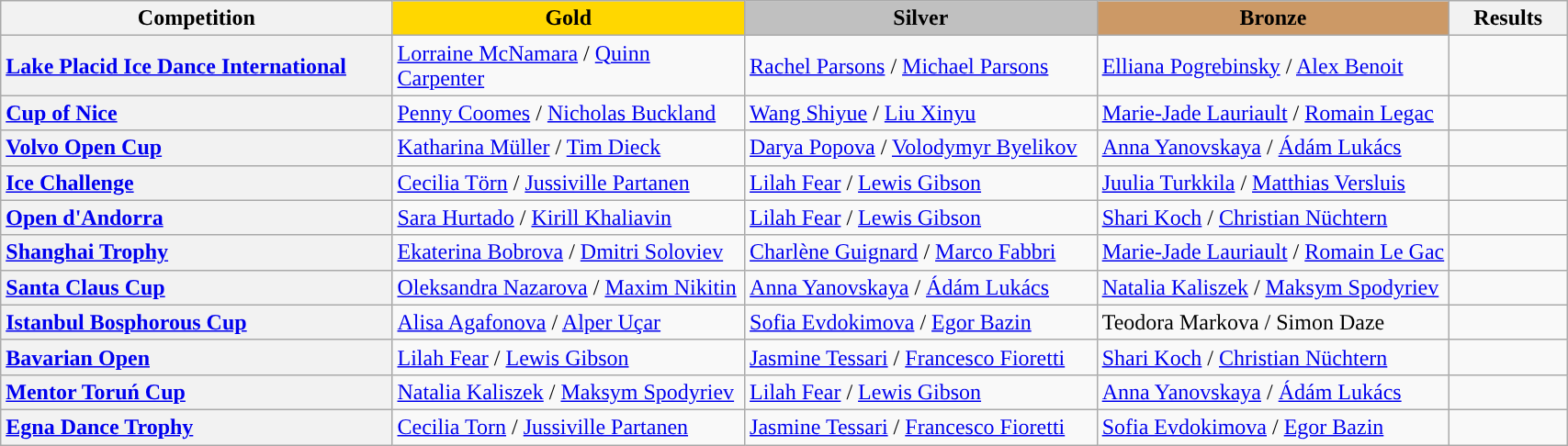<table class="wikitable unsortable" style="text-align:left; width:90%;">
<tr>
<th scope="col" style="text-align:center; width:25%;">Competition</th>
<td scope="col" style="text-align:center; width:22.5%; background:gold"><strong>Gold</strong></td>
<td scope="col" style="text-align:center; width:22.5%; background:silver"><strong>Silver</strong></td>
<td scope="col" style="text-align:center; width:22.5%; background:#c96"><strong>Bronze</strong></td>
<th scope="col" style="text-align:center; width:7.5%;">Results</th>
</tr>
<tr>
<th scope="row" style="text-align:left"> <a href='#'>Lake Placid Ice Dance International</a></th>
<td> <a href='#'>Lorraine McNamara</a> / <a href='#'>Quinn Carpenter</a></td>
<td> <a href='#'>Rachel Parsons</a> / <a href='#'>Michael Parsons</a></td>
<td> <a href='#'>Elliana Pogrebinsky</a> / <a href='#'>Alex Benoit</a></td>
<td></td>
</tr>
<tr>
<th scope="row" style="text-align:left"> <a href='#'>Cup of Nice</a></th>
<td> <a href='#'>Penny Coomes</a> / <a href='#'>Nicholas Buckland</a></td>
<td> <a href='#'>Wang Shiyue</a> / <a href='#'>Liu Xinyu</a></td>
<td> <a href='#'>Marie-Jade Lauriault</a> / <a href='#'>Romain Legac</a></td>
<td></td>
</tr>
<tr>
<th scope="row" style="text-align:left"> <a href='#'>Volvo Open Cup</a></th>
<td> <a href='#'>Katharina Müller</a> / <a href='#'>Tim Dieck</a></td>
<td> <a href='#'>Darya Popova</a> / <a href='#'>Volodymyr Byelikov</a></td>
<td> <a href='#'>Anna Yanovskaya</a> / <a href='#'>Ádám Lukács</a></td>
<td></td>
</tr>
<tr>
<th scope="row" style="text-align:left"> <a href='#'>Ice Challenge</a></th>
<td> <a href='#'>Cecilia Törn</a> / <a href='#'>Jussiville Partanen</a></td>
<td> <a href='#'>Lilah Fear</a> / <a href='#'>Lewis Gibson</a></td>
<td> <a href='#'>Juulia Turkkila</a> / <a href='#'>Matthias Versluis</a></td>
<td></td>
</tr>
<tr>
<th scope="row" style="text-align:left"> <a href='#'>Open d'Andorra</a></th>
<td> <a href='#'>Sara Hurtado</a> / <a href='#'>Kirill Khaliavin</a></td>
<td> <a href='#'>Lilah Fear</a> / <a href='#'>Lewis Gibson</a></td>
<td> <a href='#'>Shari Koch</a> / <a href='#'>Christian Nüchtern</a></td>
<td></td>
</tr>
<tr>
<th scope="row" style="text-align:left"> <a href='#'>Shanghai Trophy</a></th>
<td> <a href='#'>Ekaterina Bobrova</a> / <a href='#'>Dmitri Soloviev</a></td>
<td> <a href='#'>Charlène Guignard</a> / <a href='#'>Marco Fabbri</a></td>
<td> <a href='#'>Marie-Jade Lauriault</a> / <a href='#'>Romain Le Gac</a></td>
<td></td>
</tr>
<tr>
<th scope="row" style="text-align:left"> <a href='#'>Santa Claus Cup</a></th>
<td> <a href='#'>Oleksandra Nazarova</a> / <a href='#'>Maxim Nikitin</a></td>
<td> <a href='#'>Anna Yanovskaya</a> / <a href='#'>Ádám Lukács</a></td>
<td> <a href='#'>Natalia Kaliszek</a> / <a href='#'>Maksym Spodyriev</a></td>
<td></td>
</tr>
<tr>
<th scope="row" style="text-align:left"> <a href='#'>Istanbul Bosphorous Cup</a></th>
<td> <a href='#'>Alisa Agafonova</a> / <a href='#'>Alper Uçar</a></td>
<td> <a href='#'>Sofia Evdokimova</a> / <a href='#'>Egor Bazin</a></td>
<td> Teodora Markova / Simon Daze</td>
<td></td>
</tr>
<tr>
<th scope="row" style="text-align:left"> <a href='#'>Bavarian Open</a></th>
<td> <a href='#'>Lilah Fear</a> / <a href='#'>Lewis Gibson</a></td>
<td> <a href='#'>Jasmine Tessari</a> / <a href='#'>Francesco Fioretti</a></td>
<td> <a href='#'>Shari Koch</a> / <a href='#'>Christian Nüchtern</a></td>
<td></td>
</tr>
<tr>
<th scope="row" style="text-align:left"> <a href='#'>Mentor Toruń Cup</a></th>
<td> <a href='#'>Natalia Kaliszek</a> / <a href='#'>Maksym Spodyriev</a></td>
<td> <a href='#'>Lilah Fear</a> / <a href='#'>Lewis Gibson</a></td>
<td> <a href='#'>Anna Yanovskaya</a> / <a href='#'>Ádám Lukács</a></td>
<td></td>
</tr>
<tr>
<th scope="row" style="text-align:left"> <a href='#'>Egna Dance Trophy</a></th>
<td> <a href='#'>Cecilia Torn</a> / <a href='#'>Jussiville Partanen</a></td>
<td> <a href='#'>Jasmine Tessari</a> / <a href='#'>Francesco Fioretti</a></td>
<td> <a href='#'>Sofia Evdokimova</a> / <a href='#'>Egor Bazin</a></td>
<td></td>
</tr>
</table>
